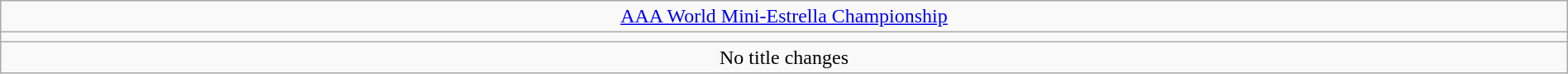<table class="wikitable" style="text-align:center; width:100%;">
<tr>
<td colspan="5"><a href='#'>AAA World Mini-Estrella Championship</a></td>
</tr>
<tr>
<td colspan="5"><strong></strong></td>
</tr>
<tr>
<td colspan="5">No title changes</td>
</tr>
</table>
